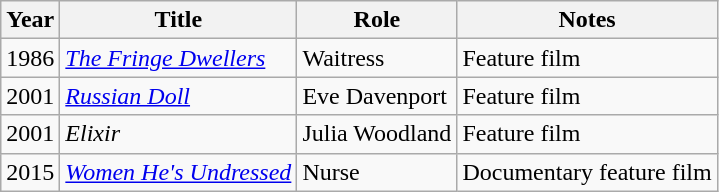<table class="wikitable plainrowheaders sortable">
<tr>
<th scope="col">Year</th>
<th scope="col">Title</th>
<th scope="col">Role</th>
<th class="unsortable">Notes</th>
</tr>
<tr>
<td>1986</td>
<td><em><a href='#'>The Fringe Dwellers</a></em></td>
<td>Waitress</td>
<td>Feature film</td>
</tr>
<tr>
<td>2001</td>
<td><em><a href='#'>Russian Doll</a></em></td>
<td>Eve Davenport</td>
<td>Feature film</td>
</tr>
<tr>
<td>2001</td>
<td><em> Elixir</em></td>
<td>Julia Woodland</td>
<td>Feature film</td>
</tr>
<tr>
<td>2015</td>
<td><em><a href='#'>Women He's Undressed</a></em></td>
<td>Nurse</td>
<td>Documentary feature film</td>
</tr>
</table>
